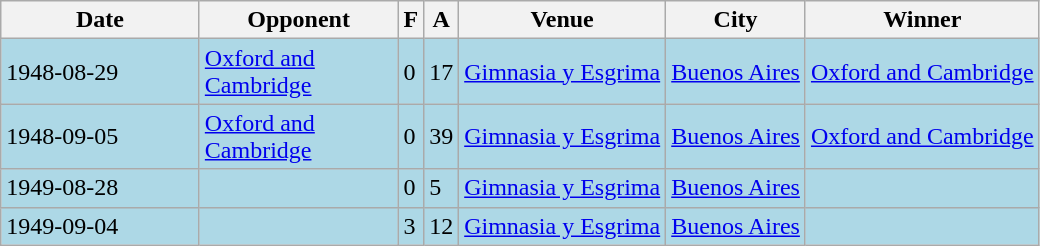<table class="wikitable sortable">
<tr>
<th width="125">Date</th>
<th width="125">Opponent</th>
<th>F</th>
<th>A</th>
<th>Venue</th>
<th>City</th>
<th>Winner</th>
</tr>
<tr bgcolor="lightblue">
<td>1948-08-29</td>
<td><a href='#'>Oxford and Cambridge</a></td>
<td>0</td>
<td>17</td>
<td><a href='#'>Gimnasia y Esgrima</a></td>
<td><a href='#'>Buenos Aires</a></td>
<td><a href='#'>Oxford and Cambridge</a></td>
</tr>
<tr bgcolor="lightblue">
<td>1948-09-05</td>
<td><a href='#'>Oxford and Cambridge</a></td>
<td>0</td>
<td>39</td>
<td><a href='#'>Gimnasia y Esgrima</a></td>
<td><a href='#'>Buenos Aires</a></td>
<td><a href='#'>Oxford and Cambridge</a></td>
</tr>
<tr bgcolor="lightblue">
<td>1949-08-28</td>
<td></td>
<td>0</td>
<td>5</td>
<td><a href='#'>Gimnasia y Esgrima</a></td>
<td><a href='#'>Buenos Aires</a></td>
<td></td>
</tr>
<tr bgcolor="lightblue">
<td>1949-09-04</td>
<td></td>
<td>3</td>
<td>12</td>
<td><a href='#'>Gimnasia y Esgrima</a></td>
<td><a href='#'>Buenos Aires</a></td>
<td></td>
</tr>
</table>
